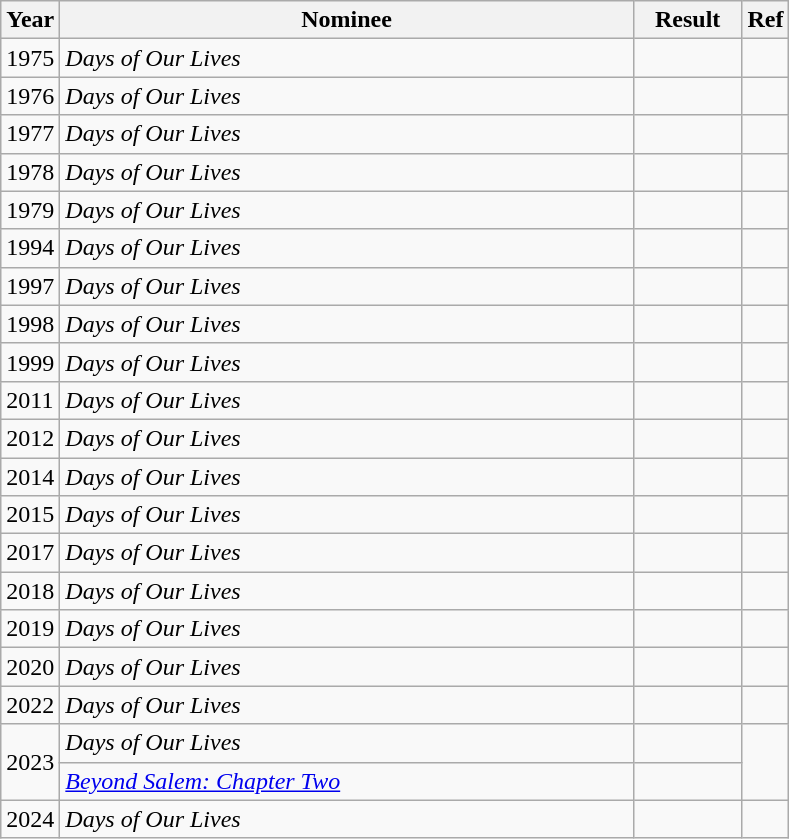<table class="wikitable">
<tr>
<th>Year</th>
<th style="width:375px;">Nominee</th>
<th width="65">Result</th>
<th>Ref</th>
</tr>
<tr>
<td>1975</td>
<td><em>Days of Our Lives</em></td>
<td></td>
<td></td>
</tr>
<tr>
<td>1976</td>
<td><em>Days of Our Lives</em></td>
<td></td>
<td></td>
</tr>
<tr>
<td>1977</td>
<td><em>Days of Our Lives</em></td>
<td></td>
<td></td>
</tr>
<tr>
<td>1978</td>
<td><em>Days of Our Lives</em></td>
<td></td>
<td></td>
</tr>
<tr>
<td>1979</td>
<td><em>Days of Our Lives</em></td>
<td></td>
<td></td>
</tr>
<tr>
<td>1994</td>
<td><em>Days of Our Lives</em></td>
<td></td>
<td></td>
</tr>
<tr>
<td>1997</td>
<td><em>Days of Our Lives</em></td>
<td></td>
<td></td>
</tr>
<tr>
<td>1998</td>
<td><em>Days of Our Lives</em></td>
<td></td>
<td></td>
</tr>
<tr>
<td>1999</td>
<td><em>Days of Our Lives</em></td>
<td></td>
<td></td>
</tr>
<tr>
<td>2011</td>
<td><em>Days of Our Lives</em></td>
<td></td>
<td></td>
</tr>
<tr>
<td>2012</td>
<td><em>Days of Our Lives</em></td>
<td></td>
<td></td>
</tr>
<tr>
<td>2014</td>
<td><em>Days of Our Lives</em></td>
<td></td>
<td></td>
</tr>
<tr>
<td>2015</td>
<td><em>Days of Our Lives</em></td>
<td></td>
<td></td>
</tr>
<tr>
<td>2017</td>
<td><em>Days of Our Lives</em></td>
<td></td>
<td></td>
</tr>
<tr>
<td>2018</td>
<td><em>Days of Our Lives</em></td>
<td></td>
<td></td>
</tr>
<tr>
<td>2019</td>
<td><em>Days of Our Lives</em></td>
<td></td>
<td></td>
</tr>
<tr>
<td>2020</td>
<td><em>Days of Our Lives</em></td>
<td></td>
<td></td>
</tr>
<tr>
<td>2022</td>
<td><em>Days of Our Lives</em></td>
<td></td>
<td></td>
</tr>
<tr>
<td rowspan="2">2023</td>
<td><em>Days of Our Lives</em></td>
<td></td>
<td rowspan="2"></td>
</tr>
<tr>
<td><em><a href='#'>Beyond Salem: Chapter Two</a></em></td>
<td></td>
</tr>
<tr>
<td>2024</td>
<td><em>Days of Our Lives</em></td>
<td></td>
<td></td>
</tr>
</table>
